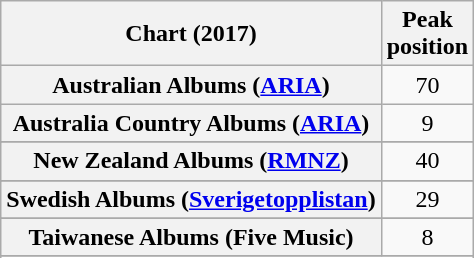<table class="wikitable sortable plainrowheaders" style="text-align:center">
<tr>
<th scope="col">Chart (2017)</th>
<th scope="col">Peak<br> position</th>
</tr>
<tr>
<th scope="row">Australian Albums (<a href='#'>ARIA</a>)</th>
<td>70</td>
</tr>
<tr>
<th scope="row">Australia Country Albums (<a href='#'>ARIA</a>)</th>
<td>9</td>
</tr>
<tr>
</tr>
<tr>
</tr>
<tr>
</tr>
<tr>
</tr>
<tr>
</tr>
<tr>
<th scope="row">New Zealand Albums (<a href='#'>RMNZ</a>)</th>
<td>40</td>
</tr>
<tr>
</tr>
<tr>
</tr>
<tr>
<th scope="row">Swedish Albums (<a href='#'>Sverigetopplistan</a>)</th>
<td>29</td>
</tr>
<tr>
</tr>
<tr>
<th scope="row">Taiwanese Albums (Five Music)</th>
<td>8</td>
</tr>
<tr>
</tr>
<tr>
</tr>
<tr>
</tr>
<tr>
</tr>
<tr>
</tr>
<tr>
</tr>
</table>
